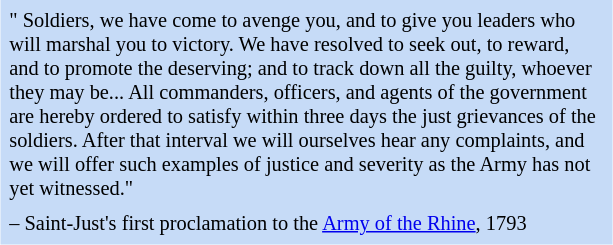<table class="toccolours" style="float: right; margin-left: 1em; margin-right: 2em; font-size: 85%; background:#c6dbf7; color:black; width:30em; max-width: 40%;" cellspacing="5">
<tr>
<td style="text-align: left;">" Soldiers, we have come to avenge you, and to give you leaders who will marshal you to victory. We have resolved to seek out, to reward, and to promote the deserving; and to track down all the guilty, whoever they may be... All commanders, officers, and agents of the government are hereby ordered to satisfy within three days the just grievances of the soldiers. After that interval we will ourselves hear any complaints, and we will offer such examples of justice and severity as the Army has not yet witnessed."</td>
</tr>
<tr>
<td style="text-align: left;">– Saint-Just's first proclamation to the <a href='#'>Army of the Rhine</a>, 1793</td>
</tr>
</table>
